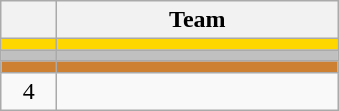<table class="wikitable" style="text-align:center;">
<tr>
<th width=30></th>
<th width=180>Team</th>
</tr>
<tr style="background:#ffd700;">
<td></td>
<td style="text-align:left;"></td>
</tr>
<tr style="background:#c0c0c0;">
<td></td>
<td style="text-align:left;"></td>
</tr>
<tr style="background:#cd7f32;">
<td></td>
<td style="text-align:left;"></td>
</tr>
<tr>
<td>4</td>
<td style="text-align:left;"></td>
</tr>
</table>
